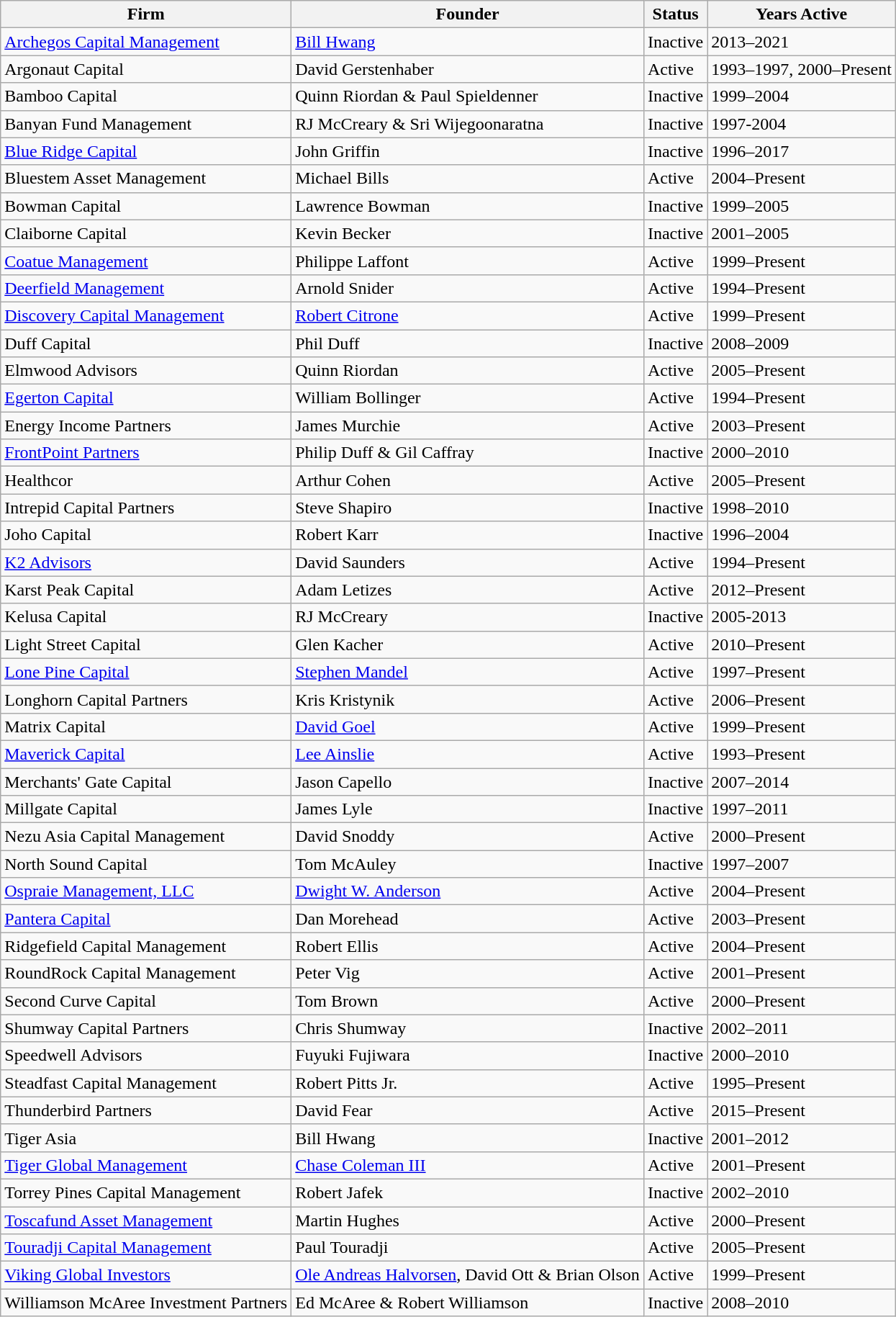<table class="wikitable sortable">
<tr>
<th scope="col">Firm</th>
<th scope="col">Founder</th>
<th>Status</th>
<th>Years Active</th>
</tr>
<tr>
<td><a href='#'>Archegos Capital Management</a></td>
<td><a href='#'>Bill Hwang</a></td>
<td>Inactive</td>
<td>2013–2021</td>
</tr>
<tr>
<td>Argonaut Capital</td>
<td>David Gerstenhaber</td>
<td>Active</td>
<td>1993–1997,  2000–Present</td>
</tr>
<tr>
<td>Bamboo Capital</td>
<td>Quinn Riordan & Paul Spieldenner</td>
<td>Inactive</td>
<td>1999–2004</td>
</tr>
<tr>
<td>Banyan Fund Management</td>
<td>RJ McCreary & Sri Wijegoonaratna</td>
<td>Inactive</td>
<td>1997-2004</td>
</tr>
<tr>
<td><a href='#'>Blue Ridge Capital</a></td>
<td>John Griffin</td>
<td>Inactive</td>
<td>1996–2017</td>
</tr>
<tr>
<td>Bluestem Asset Management</td>
<td>Michael Bills</td>
<td>Active</td>
<td>2004–Present</td>
</tr>
<tr>
<td>Bowman Capital</td>
<td>Lawrence Bowman</td>
<td>Inactive</td>
<td>1999–2005</td>
</tr>
<tr>
<td>Claiborne Capital</td>
<td>Kevin Becker</td>
<td>Inactive</td>
<td>2001–2005</td>
</tr>
<tr>
<td><a href='#'>Coatue Management</a></td>
<td>Philippe Laffont</td>
<td>Active</td>
<td>1999–Present</td>
</tr>
<tr>
<td><a href='#'>Deerfield Management</a></td>
<td>Arnold Snider</td>
<td>Active</td>
<td>1994–Present</td>
</tr>
<tr>
<td><a href='#'>Discovery Capital Management</a></td>
<td><a href='#'>Robert Citrone</a></td>
<td>Active</td>
<td>1999–Present</td>
</tr>
<tr>
<td>Duff Capital</td>
<td>Phil Duff</td>
<td>Inactive</td>
<td>2008–2009</td>
</tr>
<tr>
<td>Elmwood Advisors</td>
<td>Quinn Riordan</td>
<td>Active</td>
<td>2005–Present</td>
</tr>
<tr>
<td><a href='#'>Egerton Capital</a></td>
<td>William Bollinger</td>
<td>Active</td>
<td>1994–Present</td>
</tr>
<tr>
<td>Energy Income Partners</td>
<td>James Murchie</td>
<td>Active</td>
<td>2003–Present</td>
</tr>
<tr>
<td><a href='#'>FrontPoint Partners</a></td>
<td>Philip Duff & Gil Caffray</td>
<td>Inactive</td>
<td>2000–2010</td>
</tr>
<tr>
<td>Healthcor</td>
<td>Arthur Cohen</td>
<td>Active</td>
<td>2005–Present</td>
</tr>
<tr>
<td>Intrepid Capital Partners</td>
<td>Steve Shapiro</td>
<td>Inactive</td>
<td>1998–2010</td>
</tr>
<tr>
<td>Joho Capital</td>
<td>Robert Karr</td>
<td>Inactive</td>
<td>1996–2004</td>
</tr>
<tr>
<td><a href='#'>K2 Advisors</a></td>
<td>David Saunders</td>
<td>Active</td>
<td>1994–Present</td>
</tr>
<tr>
<td>Karst Peak Capital</td>
<td>Adam Letizes</td>
<td>Active</td>
<td>2012–Present</td>
</tr>
<tr>
<td>Kelusa Capital</td>
<td>RJ McCreary</td>
<td>Inactive</td>
<td>2005-2013</td>
</tr>
<tr>
<td>Light Street Capital</td>
<td>Glen Kacher</td>
<td>Active</td>
<td>2010–Present</td>
</tr>
<tr>
<td><a href='#'>Lone Pine Capital</a></td>
<td><a href='#'>Stephen Mandel</a></td>
<td>Active</td>
<td>1997–Present</td>
</tr>
<tr>
<td>Longhorn Capital Partners</td>
<td>Kris Kristynik</td>
<td>Active</td>
<td>2006–Present</td>
</tr>
<tr>
<td>Matrix Capital</td>
<td><a href='#'>David Goel</a></td>
<td>Active</td>
<td>1999–Present</td>
</tr>
<tr>
<td><a href='#'>Maverick Capital</a></td>
<td><a href='#'>Lee Ainslie</a></td>
<td>Active</td>
<td>1993–Present</td>
</tr>
<tr>
<td>Merchants' Gate Capital</td>
<td>Jason Capello</td>
<td>Inactive</td>
<td>2007–2014</td>
</tr>
<tr>
<td>Millgate Capital</td>
<td>James Lyle</td>
<td>Inactive</td>
<td>1997–2011</td>
</tr>
<tr>
<td>Nezu Asia Capital Management</td>
<td>David Snoddy</td>
<td>Active</td>
<td>2000–Present</td>
</tr>
<tr>
<td>North Sound Capital</td>
<td>Tom McAuley</td>
<td>Inactive</td>
<td>1997–2007</td>
</tr>
<tr>
<td><a href='#'>Ospraie Management, LLC</a></td>
<td><a href='#'>Dwight W. Anderson</a></td>
<td>Active</td>
<td>2004–Present</td>
</tr>
<tr>
<td><a href='#'>Pantera Capital</a></td>
<td>Dan Morehead</td>
<td>Active</td>
<td>2003–Present</td>
</tr>
<tr>
<td>Ridgefield Capital Management</td>
<td>Robert Ellis</td>
<td>Active</td>
<td>2004–Present</td>
</tr>
<tr>
<td>RoundRock Capital Management</td>
<td>Peter Vig</td>
<td>Active</td>
<td>2001–Present</td>
</tr>
<tr>
<td>Second Curve Capital</td>
<td>Tom Brown</td>
<td>Active</td>
<td>2000–Present</td>
</tr>
<tr>
<td>Shumway Capital Partners</td>
<td>Chris Shumway</td>
<td>Inactive</td>
<td>2002–2011</td>
</tr>
<tr>
<td>Speedwell Advisors</td>
<td>Fuyuki Fujiwara</td>
<td>Inactive</td>
<td>2000–2010</td>
</tr>
<tr>
<td>Steadfast Capital Management</td>
<td>Robert Pitts Jr.</td>
<td>Active</td>
<td>1995–Present</td>
</tr>
<tr>
<td>Thunderbird Partners</td>
<td>David Fear</td>
<td>Active</td>
<td>2015–Present</td>
</tr>
<tr>
<td>Tiger Asia</td>
<td>Bill Hwang</td>
<td>Inactive</td>
<td>2001–2012</td>
</tr>
<tr>
<td><a href='#'>Tiger Global Management</a></td>
<td><a href='#'>Chase Coleman III</a></td>
<td>Active</td>
<td>2001–Present</td>
</tr>
<tr>
<td>Torrey Pines Capital Management</td>
<td>Robert Jafek</td>
<td>Inactive</td>
<td>2002–2010</td>
</tr>
<tr>
<td><a href='#'>Toscafund Asset Management</a></td>
<td>Martin Hughes</td>
<td>Active</td>
<td>2000–Present</td>
</tr>
<tr>
<td><a href='#'>Touradji Capital Management</a></td>
<td>Paul Touradji</td>
<td>Active</td>
<td>2005–Present</td>
</tr>
<tr>
<td><a href='#'>Viking Global Investors</a></td>
<td><a href='#'>Ole Andreas Halvorsen</a>, David Ott & Brian Olson</td>
<td>Active</td>
<td>1999–Present</td>
</tr>
<tr>
<td>Williamson McAree Investment Partners</td>
<td>Ed McAree & Robert Williamson</td>
<td>Inactive</td>
<td>2008–2010</td>
</tr>
</table>
